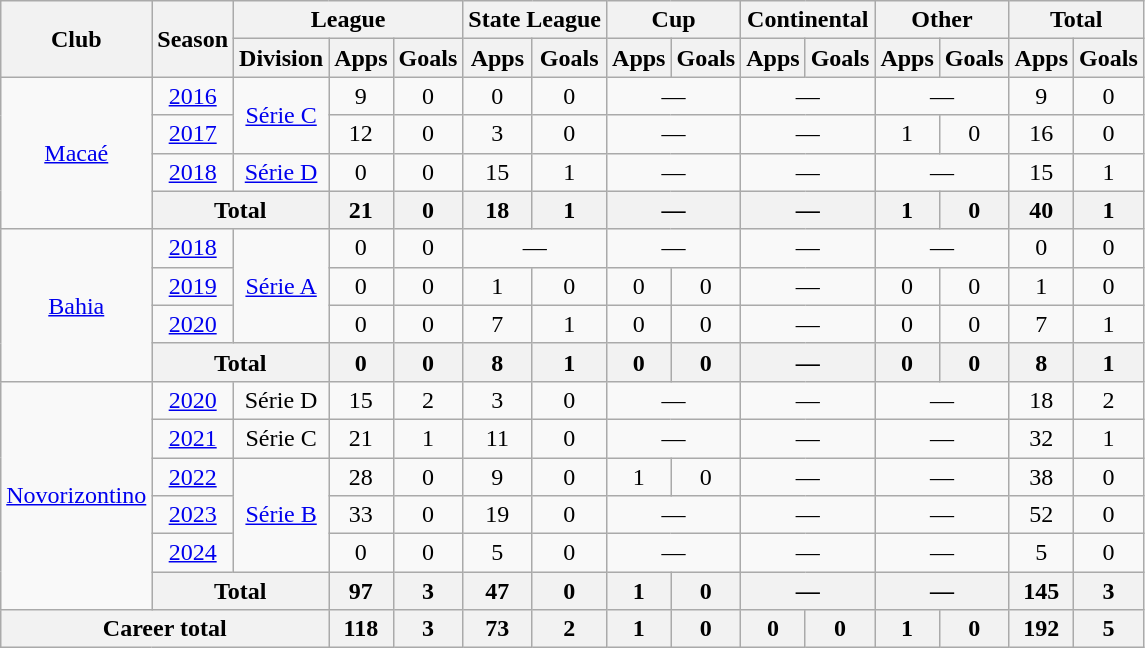<table class="wikitable" style="text-align: center">
<tr>
<th rowspan="2">Club</th>
<th rowspan="2">Season</th>
<th colspan="3">League</th>
<th colspan="2">State League</th>
<th colspan="2">Cup</th>
<th colspan="2">Continental</th>
<th colspan="2">Other</th>
<th colspan="2">Total</th>
</tr>
<tr>
<th>Division</th>
<th>Apps</th>
<th>Goals</th>
<th>Apps</th>
<th>Goals</th>
<th>Apps</th>
<th>Goals</th>
<th>Apps</th>
<th>Goals</th>
<th>Apps</th>
<th>Goals</th>
<th>Apps</th>
<th>Goals</th>
</tr>
<tr>
<td rowspan="4"><a href='#'>Macaé</a></td>
<td><a href='#'>2016</a></td>
<td rowspan="2"><a href='#'>Série C</a></td>
<td>9</td>
<td>0</td>
<td>0</td>
<td>0</td>
<td colspan="2">—</td>
<td colspan="2">—</td>
<td colspan="2">—</td>
<td>9</td>
<td>0</td>
</tr>
<tr>
<td><a href='#'>2017</a></td>
<td>12</td>
<td>0</td>
<td>3</td>
<td>0</td>
<td colspan="2">—</td>
<td colspan="2">—</td>
<td>1</td>
<td>0</td>
<td>16</td>
<td>0</td>
</tr>
<tr>
<td><a href='#'>2018</a></td>
<td><a href='#'>Série D</a></td>
<td>0</td>
<td>0</td>
<td>15</td>
<td>1</td>
<td colspan="2">—</td>
<td colspan="2">—</td>
<td colspan="2">—</td>
<td>15</td>
<td>1</td>
</tr>
<tr>
<th colspan="2">Total</th>
<th>21</th>
<th>0</th>
<th>18</th>
<th>1</th>
<th colspan="2">—</th>
<th colspan="2">—</th>
<th>1</th>
<th>0</th>
<th>40</th>
<th>1</th>
</tr>
<tr>
<td rowspan="4"><a href='#'>Bahia</a></td>
<td><a href='#'>2018</a></td>
<td rowspan="3"><a href='#'>Série A</a></td>
<td>0</td>
<td>0</td>
<td colspan="2">—</td>
<td colspan="2">—</td>
<td colspan="2">—</td>
<td colspan="2">—</td>
<td>0</td>
<td>0</td>
</tr>
<tr>
<td><a href='#'>2019</a></td>
<td>0</td>
<td>0</td>
<td>1</td>
<td>0</td>
<td>0</td>
<td>0</td>
<td colspan="2">—</td>
<td>0</td>
<td>0</td>
<td>1</td>
<td>0</td>
</tr>
<tr>
<td><a href='#'>2020</a></td>
<td>0</td>
<td>0</td>
<td>7</td>
<td>1</td>
<td>0</td>
<td>0</td>
<td colspan="2">—</td>
<td>0</td>
<td>0</td>
<td>7</td>
<td>1</td>
</tr>
<tr>
<th colspan="2">Total</th>
<th>0</th>
<th>0</th>
<th>8</th>
<th>1</th>
<th>0</th>
<th>0</th>
<th colspan="2">—</th>
<th>0</th>
<th>0</th>
<th>8</th>
<th>1</th>
</tr>
<tr>
<td rowspan="6"><a href='#'>Novorizontino</a></td>
<td><a href='#'>2020</a></td>
<td>Série D</td>
<td>15</td>
<td>2</td>
<td>3</td>
<td>0</td>
<td colspan="2">—</td>
<td colspan="2">—</td>
<td colspan="2">—</td>
<td>18</td>
<td>2</td>
</tr>
<tr>
<td><a href='#'>2021</a></td>
<td>Série C</td>
<td>21</td>
<td>1</td>
<td>11</td>
<td>0</td>
<td colspan="2">—</td>
<td colspan="2">—</td>
<td colspan="2">—</td>
<td>32</td>
<td>1</td>
</tr>
<tr>
<td><a href='#'>2022</a></td>
<td rowspan="3"><a href='#'>Série B</a></td>
<td>28</td>
<td>0</td>
<td>9</td>
<td>0</td>
<td>1</td>
<td>0</td>
<td colspan="2">—</td>
<td colspan="2">—</td>
<td>38</td>
<td>0</td>
</tr>
<tr>
<td><a href='#'>2023</a></td>
<td>33</td>
<td>0</td>
<td>19</td>
<td>0</td>
<td colspan="2">—</td>
<td colspan="2">—</td>
<td colspan="2">—</td>
<td>52</td>
<td>0</td>
</tr>
<tr>
<td><a href='#'>2024</a></td>
<td>0</td>
<td>0</td>
<td>5</td>
<td>0</td>
<td colspan="2">—</td>
<td colspan="2">—</td>
<td colspan="2">—</td>
<td>5</td>
<td>0</td>
</tr>
<tr>
<th colspan="2">Total</th>
<th>97</th>
<th>3</th>
<th>47</th>
<th>0</th>
<th>1</th>
<th>0</th>
<th colspan="2">—</th>
<th colspan="2">—</th>
<th>145</th>
<th>3</th>
</tr>
<tr>
<th colspan="3"><strong>Career total</strong></th>
<th>118</th>
<th>3</th>
<th>73</th>
<th>2</th>
<th>1</th>
<th>0</th>
<th>0</th>
<th>0</th>
<th>1</th>
<th>0</th>
<th>192</th>
<th>5</th>
</tr>
</table>
